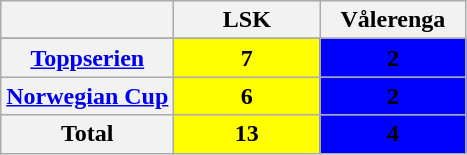<table class="wikitable" style="text-align: center;">
<tr>
<th></th>
<th width="90">LSK</th>
<th width="90">Vålerenga</th>
</tr>
<tr>
</tr>
<tr>
<th><a href='#'>Toppserien</a></th>
<td style="background-color:yellow"><strong>7</strong></td>
<td style="background-color:#0000FF"><span><strong>2</strong></span></td>
</tr>
<tr>
<th><a href='#'>Norwegian Cup</a></th>
<td style="background-color:yellow"><strong>6</strong></td>
<td style="background-color:#0000FF"><span><strong>2</strong></span></td>
</tr>
<tr>
<th>Total</th>
<td style="background-color:yellow"><strong>13</strong></td>
<td style="background-color:#0000FF"><span><strong>4</strong></span></td>
</tr>
</table>
